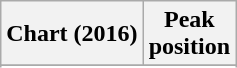<table class="wikitable plainrowheaders sortable" style="text-align:center;">
<tr>
<th scope="col">Chart (2016)</th>
<th scope="col">Peak<br>position</th>
</tr>
<tr>
</tr>
<tr>
</tr>
<tr>
</tr>
</table>
